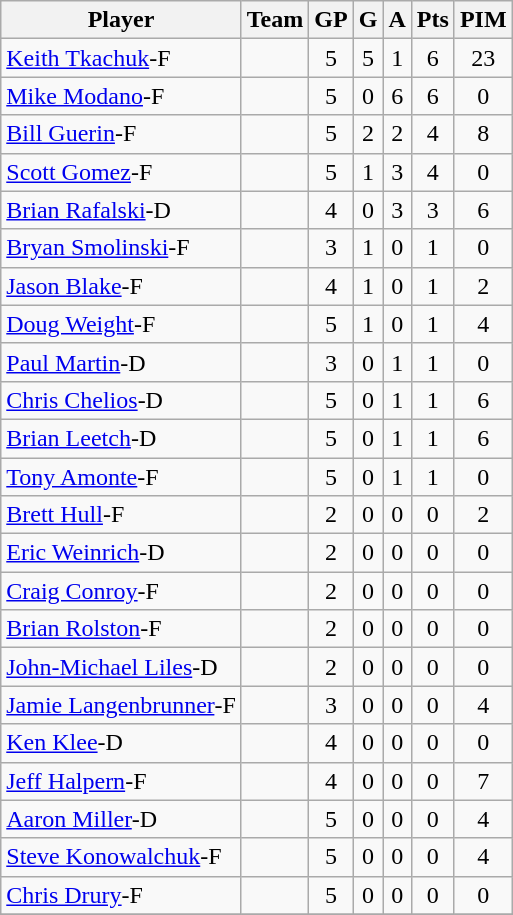<table class="wikitable">
<tr>
<th>Player</th>
<th>Team</th>
<th>GP</th>
<th>G</th>
<th>A</th>
<th>Pts</th>
<th>PIM</th>
</tr>
<tr align="center">
<td align="left"><a href='#'>Keith Tkachuk</a>-F</td>
<td></td>
<td>5</td>
<td>5</td>
<td>1</td>
<td>6</td>
<td>23</td>
</tr>
<tr align="center">
<td align="left"><a href='#'>Mike Modano</a>-F</td>
<td></td>
<td>5</td>
<td>0</td>
<td>6</td>
<td>6</td>
<td>0</td>
</tr>
<tr align="center">
<td align="left"><a href='#'>Bill Guerin</a>-F</td>
<td></td>
<td>5</td>
<td>2</td>
<td>2</td>
<td>4</td>
<td>8</td>
</tr>
<tr align="center">
<td align="left"><a href='#'>Scott Gomez</a>-F</td>
<td></td>
<td>5</td>
<td>1</td>
<td>3</td>
<td>4</td>
<td>0</td>
</tr>
<tr align="center">
<td align="left"><a href='#'>Brian Rafalski</a>-D</td>
<td></td>
<td>4</td>
<td>0</td>
<td>3</td>
<td>3</td>
<td>6</td>
</tr>
<tr align="center">
<td align="left"><a href='#'>Bryan Smolinski</a>-F</td>
<td></td>
<td>3</td>
<td>1</td>
<td>0</td>
<td>1</td>
<td>0</td>
</tr>
<tr align="center">
<td align="left"><a href='#'>Jason Blake</a>-F</td>
<td></td>
<td>4</td>
<td>1</td>
<td>0</td>
<td>1</td>
<td>2</td>
</tr>
<tr align="center">
<td align="left"><a href='#'>Doug Weight</a>-F</td>
<td></td>
<td>5</td>
<td>1</td>
<td>0</td>
<td>1</td>
<td>4</td>
</tr>
<tr align="center">
<td align="left"><a href='#'>Paul Martin</a>-D</td>
<td></td>
<td>3</td>
<td>0</td>
<td>1</td>
<td>1</td>
<td>0</td>
</tr>
<tr align="center">
<td align="left"><a href='#'>Chris Chelios</a>-D</td>
<td></td>
<td>5</td>
<td>0</td>
<td>1</td>
<td>1</td>
<td>6</td>
</tr>
<tr align="center">
<td align="left"><a href='#'>Brian Leetch</a>-D</td>
<td></td>
<td>5</td>
<td>0</td>
<td>1</td>
<td>1</td>
<td>6</td>
</tr>
<tr align="center">
<td align="left"><a href='#'>Tony Amonte</a>-F</td>
<td></td>
<td>5</td>
<td>0</td>
<td>1</td>
<td>1</td>
<td>0</td>
</tr>
<tr align="center">
<td align="left"><a href='#'>Brett Hull</a>-F</td>
<td></td>
<td>2</td>
<td>0</td>
<td>0</td>
<td>0</td>
<td>2</td>
</tr>
<tr align="center">
<td align="left"><a href='#'>Eric Weinrich</a>-D</td>
<td></td>
<td>2</td>
<td>0</td>
<td>0</td>
<td>0</td>
<td>0</td>
</tr>
<tr align="center">
<td align="left"><a href='#'>Craig Conroy</a>-F</td>
<td></td>
<td>2</td>
<td>0</td>
<td>0</td>
<td>0</td>
<td>0</td>
</tr>
<tr align="center">
<td align="left"><a href='#'>Brian Rolston</a>-F</td>
<td></td>
<td>2</td>
<td>0</td>
<td>0</td>
<td>0</td>
<td>0</td>
</tr>
<tr align="center">
<td align="left"><a href='#'>John-Michael Liles</a>-D</td>
<td></td>
<td>2</td>
<td>0</td>
<td>0</td>
<td>0</td>
<td>0</td>
</tr>
<tr align="center">
<td align="left"><a href='#'>Jamie Langenbrunner</a>-F</td>
<td></td>
<td>3</td>
<td>0</td>
<td>0</td>
<td>0</td>
<td>4</td>
</tr>
<tr align="center">
<td align="left"><a href='#'>Ken Klee</a>-D</td>
<td></td>
<td>4</td>
<td>0</td>
<td>0</td>
<td>0</td>
<td>0</td>
</tr>
<tr align="center">
<td align="left"><a href='#'>Jeff Halpern</a>-F</td>
<td></td>
<td>4</td>
<td>0</td>
<td>0</td>
<td>0</td>
<td>7</td>
</tr>
<tr align="center">
<td align="left"><a href='#'>Aaron Miller</a>-D</td>
<td></td>
<td>5</td>
<td>0</td>
<td>0</td>
<td>0</td>
<td>4</td>
</tr>
<tr align="center">
<td align="left"><a href='#'>Steve Konowalchuk</a>-F</td>
<td></td>
<td>5</td>
<td>0</td>
<td>0</td>
<td>0</td>
<td>4</td>
</tr>
<tr align="center">
<td align="left"><a href='#'>Chris Drury</a>-F</td>
<td></td>
<td>5</td>
<td>0</td>
<td>0</td>
<td>0</td>
<td>0</td>
</tr>
<tr align="center">
</tr>
</table>
